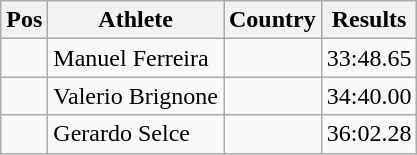<table class="wikitable">
<tr>
<th>Pos</th>
<th>Athlete</th>
<th>Country</th>
<th>Results</th>
</tr>
<tr>
<td align="center"></td>
<td>Manuel Ferreira</td>
<td></td>
<td>33:48.65</td>
</tr>
<tr>
<td align="center"></td>
<td>Valerio Brignone</td>
<td></td>
<td>34:40.00</td>
</tr>
<tr>
<td align="center"></td>
<td>Gerardo Selce</td>
<td></td>
<td>36:02.28</td>
</tr>
</table>
